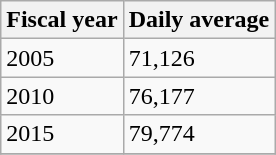<table class="wikitable">
<tr>
<th>Fiscal year</th>
<th>Daily average</th>
</tr>
<tr>
<td>2005</td>
<td>71,126</td>
</tr>
<tr>
<td>2010</td>
<td>76,177</td>
</tr>
<tr>
<td>2015</td>
<td>79,774</td>
</tr>
<tr>
</tr>
</table>
